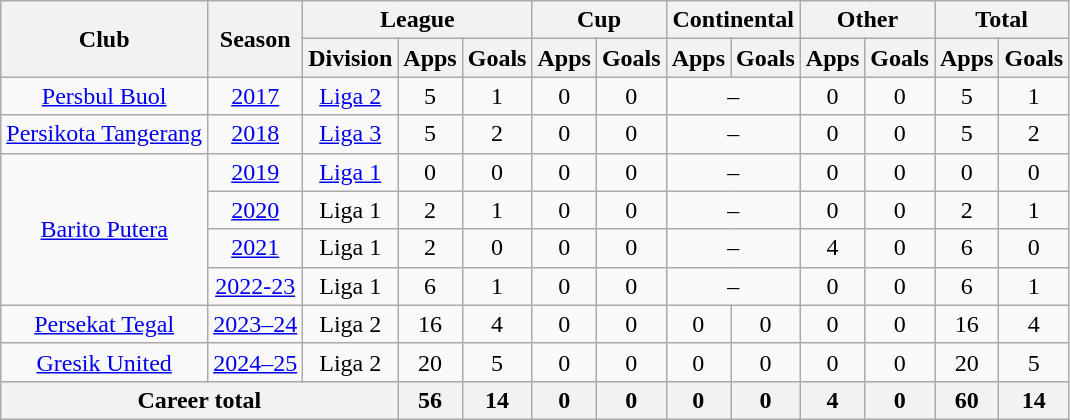<table class="wikitable" style="text-align: center">
<tr>
<th rowspan="2">Club</th>
<th rowspan="2">Season</th>
<th colspan="3">League</th>
<th colspan="2">Cup</th>
<th colspan="2">Continental</th>
<th colspan="2">Other</th>
<th colspan="2">Total</th>
</tr>
<tr>
<th>Division</th>
<th>Apps</th>
<th>Goals</th>
<th>Apps</th>
<th>Goals</th>
<th>Apps</th>
<th>Goals</th>
<th>Apps</th>
<th>Goals</th>
<th>Apps</th>
<th>Goals</th>
</tr>
<tr>
<td rowspan="1"><a href='#'>Persbul Buol</a></td>
<td><a href='#'>2017</a></td>
<td rowspan="1" valign="center"><a href='#'>Liga 2</a></td>
<td>5</td>
<td>1</td>
<td>0</td>
<td>0</td>
<td colspan="2">–</td>
<td>0</td>
<td>0</td>
<td>5</td>
<td>1</td>
</tr>
<tr>
<td rowspan="1"><a href='#'>Persikota Tangerang</a></td>
<td><a href='#'>2018</a></td>
<td rowspan="1" valign="center"><a href='#'>Liga 3</a></td>
<td>5</td>
<td>2</td>
<td>0</td>
<td>0</td>
<td colspan="2">–</td>
<td>0</td>
<td>0</td>
<td>5</td>
<td>2</td>
</tr>
<tr>
<td rowspan="4"><a href='#'>Barito Putera</a></td>
<td><a href='#'>2019</a></td>
<td rowspan="1" valign="center"><a href='#'>Liga 1</a></td>
<td>0</td>
<td>0</td>
<td>0</td>
<td>0</td>
<td colspan="2">–</td>
<td>0</td>
<td>0</td>
<td>0</td>
<td>0</td>
</tr>
<tr>
<td><a href='#'>2020</a></td>
<td rowspan="1" valign="center">Liga 1</td>
<td>2</td>
<td>1</td>
<td>0</td>
<td>0</td>
<td colspan="2">–</td>
<td>0</td>
<td>0</td>
<td>2</td>
<td>1</td>
</tr>
<tr>
<td><a href='#'>2021</a></td>
<td rowspan="1" valign="center">Liga 1</td>
<td>2</td>
<td>0</td>
<td>0</td>
<td>0</td>
<td colspan="2">–</td>
<td>4</td>
<td>0</td>
<td>6</td>
<td>0</td>
</tr>
<tr>
<td><a href='#'>2022-23</a></td>
<td rowspan="1" valign="center">Liga 1</td>
<td>6</td>
<td>1</td>
<td>0</td>
<td>0</td>
<td colspan="2">–</td>
<td>0</td>
<td>0</td>
<td>6</td>
<td>1</td>
</tr>
<tr>
<td rowspan="1"><a href='#'>Persekat Tegal</a></td>
<td><a href='#'>2023–24</a></td>
<td rowspan="1" valign="center">Liga 2</td>
<td>16</td>
<td>4</td>
<td>0</td>
<td>0</td>
<td>0</td>
<td>0</td>
<td>0</td>
<td>0</td>
<td>16</td>
<td>4</td>
</tr>
<tr>
<td><a href='#'>Gresik United</a></td>
<td><a href='#'>2024–25</a></td>
<td rowspan="1" valign="center">Liga 2</td>
<td>20</td>
<td>5</td>
<td>0</td>
<td>0</td>
<td>0</td>
<td>0</td>
<td>0</td>
<td>0</td>
<td>20</td>
<td>5</td>
</tr>
<tr>
<th colspan=3>Career total</th>
<th>56</th>
<th>14</th>
<th>0</th>
<th>0</th>
<th>0</th>
<th>0</th>
<th>4</th>
<th>0</th>
<th>60</th>
<th>14</th>
</tr>
</table>
